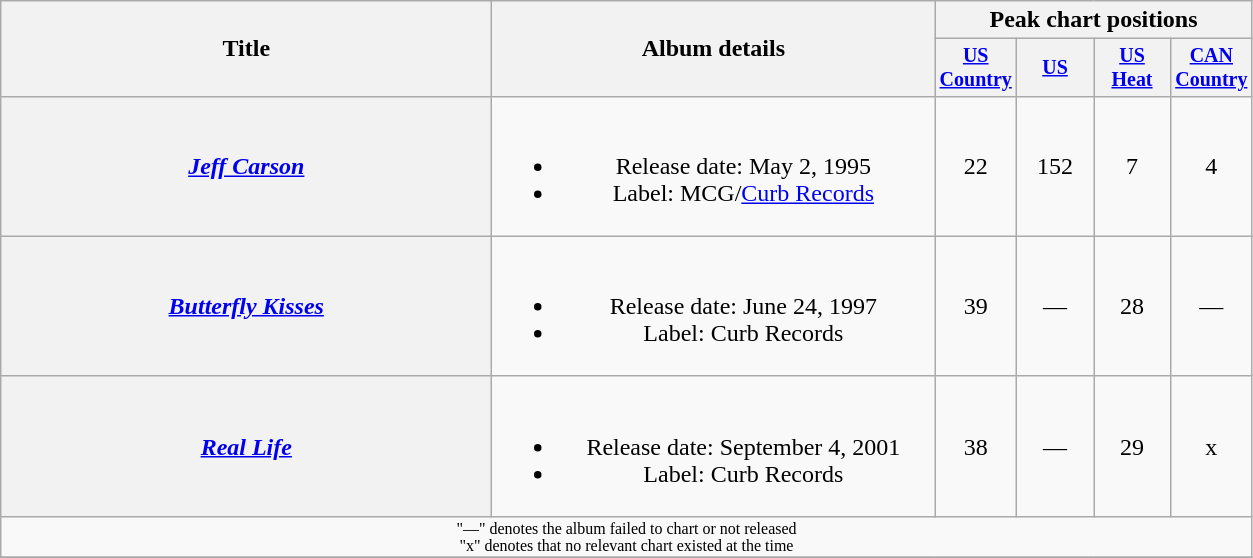<table class="wikitable plainrowheaders" style="text-align:center;">
<tr>
<th rowspan="2" style="width:20em;">Title</th>
<th rowspan="2" style="width:18em;">Album details</th>
<th colspan="4">Peak chart positions</th>
</tr>
<tr style="font-size:smaller;">
<th width="45"><a href='#'>US Country</a></th>
<th width="45"><a href='#'>US</a><br></th>
<th width="45"><a href='#'>US Heat</a></th>
<th width="45"><a href='#'>CAN Country</a></th>
</tr>
<tr>
<th scope="row"><em><a href='#'>Jeff Carson</a></em></th>
<td><br><ul><li>Release date: May 2, 1995</li><li>Label: MCG/<a href='#'>Curb Records</a></li></ul></td>
<td>22</td>
<td>152</td>
<td>7</td>
<td>4</td>
</tr>
<tr>
<th scope="row"><em><a href='#'>Butterfly Kisses</a></em></th>
<td><br><ul><li>Release date: June 24, 1997</li><li>Label: Curb Records</li></ul></td>
<td>39</td>
<td>—</td>
<td>28</td>
<td>—</td>
</tr>
<tr>
<th scope="row"><em><a href='#'>Real Life</a></em></th>
<td><br><ul><li>Release date: September 4, 2001</li><li>Label: Curb Records</li></ul></td>
<td>38</td>
<td>—</td>
<td>29</td>
<td>x</td>
</tr>
<tr>
<td align="center" colspan="6" style="font-size:8pt">"—" denotes the album failed to chart or not released<br>"x" denotes that no relevant chart existed at the time</td>
</tr>
<tr>
</tr>
</table>
